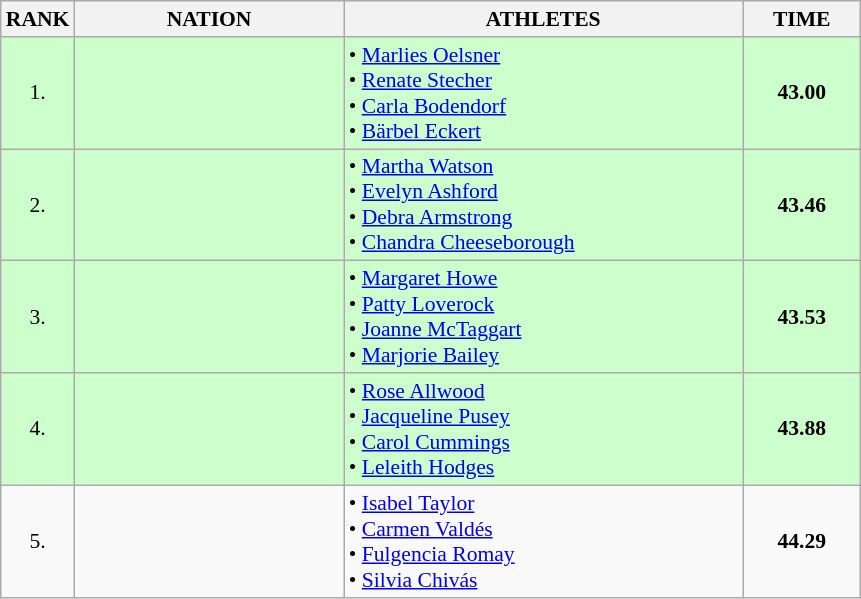<table class="wikitable" style="border-collapse: collapse; font-size: 90%;">
<tr>
<th>RANK</th>
<th style="width: 12em">NATION</th>
<th style="width: 18em">ATHLETES</th>
<th style="width: 5em">TIME</th>
</tr>
<tr style="background:#ccffcc;">
<td align="center">1.</td>
<td align="center"></td>
<td>• <a href='#'>Marlies Oelsner</a><br>• <a href='#'>Renate Stecher</a><br>• <a href='#'>Carla Bodendorf</a><br>• <a href='#'>Bärbel Eckert</a></td>
<td align="center"><strong>43.00</strong></td>
</tr>
<tr style="background:#ccffcc;">
<td align="center">2.</td>
<td align="center"></td>
<td>• <a href='#'>Martha Watson</a><br>• <a href='#'>Evelyn Ashford</a><br>• <a href='#'>Debra Armstrong</a><br>• <a href='#'>Chandra Cheeseborough</a></td>
<td align="center"><strong>43.46</strong></td>
</tr>
<tr style="background:#ccffcc;">
<td align="center">3.</td>
<td align="center"></td>
<td>• <a href='#'>Margaret Howe</a><br>• <a href='#'>Patty Loverock</a><br>• <a href='#'>Joanne McTaggart</a><br>• <a href='#'>Marjorie Bailey</a></td>
<td align="center"><strong>43.53</strong></td>
</tr>
<tr style="background:#ccffcc;">
<td align="center">4.</td>
<td align="center"></td>
<td>• <a href='#'>Rose Allwood</a><br>• <a href='#'>Jacqueline Pusey</a><br>• <a href='#'>Carol Cummings</a><br>• <a href='#'>Leleith Hodges</a></td>
<td align="center"><strong>43.88</strong></td>
</tr>
<tr>
<td align="center">5.</td>
<td align="center"></td>
<td>• <a href='#'>Isabel Taylor</a><br>• <a href='#'>Carmen Valdés</a><br>• <a href='#'>Fulgencia Romay</a><br>• <a href='#'>Silvia Chivás</a></td>
<td align="center"><strong>44.29</strong></td>
</tr>
</table>
